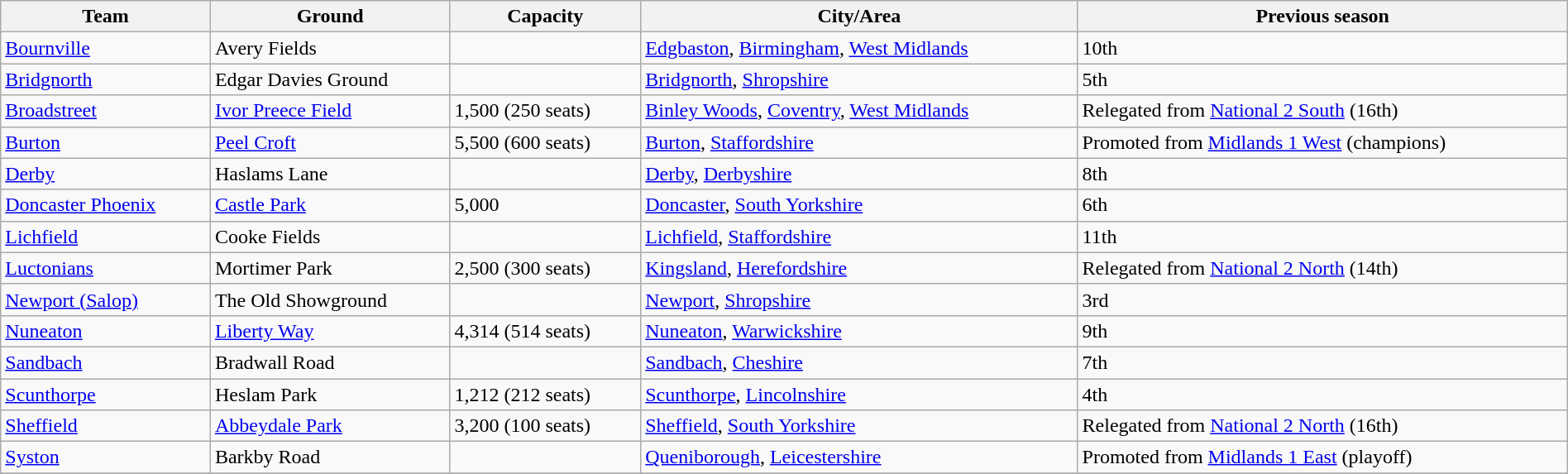<table class="wikitable sortable" width=100%>
<tr>
<th>Team</th>
<th>Ground</th>
<th>Capacity</th>
<th>City/Area</th>
<th>Previous season</th>
</tr>
<tr>
<td><a href='#'>Bournville</a></td>
<td>Avery Fields</td>
<td></td>
<td><a href='#'>Edgbaston</a>, <a href='#'>Birmingham</a>, <a href='#'>West Midlands</a></td>
<td>10th</td>
</tr>
<tr>
<td><a href='#'>Bridgnorth</a></td>
<td>Edgar Davies Ground</td>
<td></td>
<td><a href='#'>Bridgnorth</a>, <a href='#'>Shropshire</a></td>
<td>5th</td>
</tr>
<tr>
<td><a href='#'>Broadstreet</a></td>
<td><a href='#'>Ivor Preece Field</a></td>
<td>1,500 (250 seats)</td>
<td><a href='#'>Binley Woods</a>, <a href='#'>Coventry</a>, <a href='#'>West Midlands</a></td>
<td>Relegated from <a href='#'>National 2 South</a> (16th)</td>
</tr>
<tr>
<td><a href='#'>Burton</a></td>
<td><a href='#'>Peel Croft</a></td>
<td>5,500 (600 seats)</td>
<td><a href='#'>Burton</a>, <a href='#'>Staffordshire</a></td>
<td>Promoted from <a href='#'>Midlands 1 West</a> (champions)</td>
</tr>
<tr>
<td><a href='#'>Derby</a></td>
<td>Haslams Lane</td>
<td></td>
<td><a href='#'>Derby</a>, <a href='#'>Derbyshire</a></td>
<td>8th</td>
</tr>
<tr>
<td><a href='#'>Doncaster Phoenix</a></td>
<td><a href='#'>Castle Park</a></td>
<td>5,000</td>
<td><a href='#'>Doncaster</a>, <a href='#'>South Yorkshire</a></td>
<td>6th</td>
</tr>
<tr>
<td><a href='#'>Lichfield</a></td>
<td>Cooke Fields</td>
<td></td>
<td><a href='#'>Lichfield</a>, <a href='#'>Staffordshire</a></td>
<td>11th</td>
</tr>
<tr>
<td><a href='#'>Luctonians</a></td>
<td>Mortimer Park</td>
<td>2,500 (300 seats)</td>
<td><a href='#'>Kingsland</a>, <a href='#'>Herefordshire</a></td>
<td>Relegated from <a href='#'>National 2 North</a> (14th)</td>
</tr>
<tr>
<td><a href='#'>Newport (Salop)</a></td>
<td>The Old Showground</td>
<td></td>
<td><a href='#'>Newport</a>, <a href='#'>Shropshire</a></td>
<td>3rd</td>
</tr>
<tr>
<td><a href='#'>Nuneaton</a></td>
<td><a href='#'>Liberty Way</a></td>
<td>4,314 (514 seats)</td>
<td><a href='#'>Nuneaton</a>, <a href='#'>Warwickshire</a></td>
<td>9th</td>
</tr>
<tr>
<td><a href='#'>Sandbach</a></td>
<td>Bradwall Road</td>
<td></td>
<td><a href='#'>Sandbach</a>, <a href='#'>Cheshire</a></td>
<td>7th</td>
</tr>
<tr>
<td><a href='#'>Scunthorpe</a></td>
<td>Heslam Park</td>
<td>1,212 (212 seats)</td>
<td><a href='#'>Scunthorpe</a>, <a href='#'>Lincolnshire</a></td>
<td>4th</td>
</tr>
<tr>
<td><a href='#'>Sheffield</a></td>
<td><a href='#'>Abbeydale Park</a></td>
<td>3,200 (100 seats)</td>
<td><a href='#'>Sheffield</a>, <a href='#'>South Yorkshire</a></td>
<td>Relegated from <a href='#'>National 2 North</a> (16th)</td>
</tr>
<tr>
<td><a href='#'>Syston</a></td>
<td>Barkby Road</td>
<td></td>
<td><a href='#'>Queniborough</a>, <a href='#'>Leicestershire</a></td>
<td>Promoted from <a href='#'>Midlands 1 East</a> (playoff)</td>
</tr>
<tr>
</tr>
</table>
